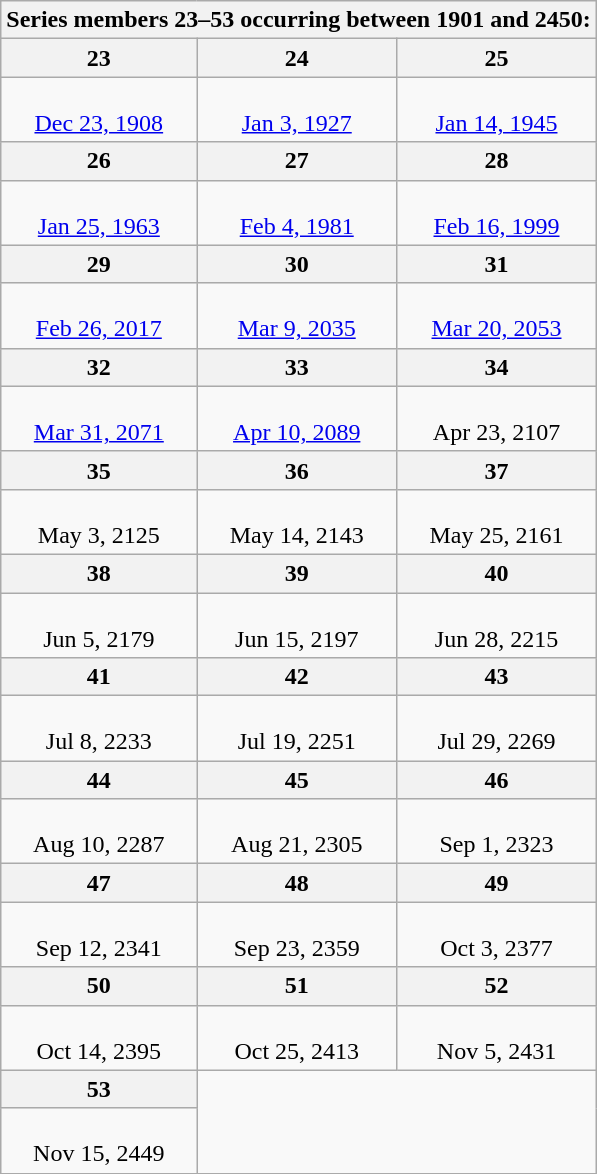<table class="wikitable collapsible collapsed">
<tr>
<th colspan=3>Series members 23–53 occurring between 1901 and 2450:</th>
</tr>
<tr>
<th>23</th>
<th>24</th>
<th>25</th>
</tr>
<tr style="text-align:center;">
<td><br><a href='#'>Dec 23, 1908</a></td>
<td><br><a href='#'>Jan 3, 1927</a></td>
<td><br><a href='#'>Jan 14, 1945</a></td>
</tr>
<tr>
<th>26</th>
<th>27</th>
<th>28</th>
</tr>
<tr style="text-align:center;">
<td><br><a href='#'>Jan 25, 1963</a></td>
<td><br><a href='#'>Feb 4, 1981</a></td>
<td><br><a href='#'>Feb 16, 1999</a></td>
</tr>
<tr>
<th>29</th>
<th>30</th>
<th>31</th>
</tr>
<tr style="text-align:center;">
<td><br><a href='#'>Feb 26, 2017</a></td>
<td><br><a href='#'>Mar 9, 2035</a></td>
<td><br><a href='#'>Mar 20, 2053</a></td>
</tr>
<tr>
<th>32</th>
<th>33</th>
<th>34</th>
</tr>
<tr style="text-align:center;">
<td><br><a href='#'>Mar 31, 2071</a></td>
<td><br><a href='#'>Apr 10, 2089</a></td>
<td><br>Apr 23, 2107</td>
</tr>
<tr>
<th>35</th>
<th>36</th>
<th>37</th>
</tr>
<tr style="text-align:center;">
<td><br>May 3, 2125</td>
<td><br>May 14, 2143</td>
<td><br>May 25, 2161</td>
</tr>
<tr>
<th>38</th>
<th>39</th>
<th>40</th>
</tr>
<tr style="text-align:center;">
<td><br>Jun 5, 2179</td>
<td><br>Jun 15, 2197</td>
<td><br>Jun 28, 2215</td>
</tr>
<tr>
<th>41</th>
<th>42</th>
<th>43</th>
</tr>
<tr style="text-align:center;">
<td><br>Jul 8, 2233</td>
<td><br>Jul 19, 2251</td>
<td> <br>Jul 29, 2269</td>
</tr>
<tr>
<th>44</th>
<th>45</th>
<th>46</th>
</tr>
<tr style="text-align:center;">
<td><br>Aug 10, 2287</td>
<td><br>Aug 21, 2305</td>
<td><br>Sep 1, 2323</td>
</tr>
<tr>
<th>47</th>
<th>48</th>
<th>49</th>
</tr>
<tr style="text-align:center;">
<td><br>Sep 12, 2341</td>
<td><br>Sep 23, 2359</td>
<td> <br>Oct 3, 2377</td>
</tr>
<tr>
<th>50</th>
<th>51</th>
<th>52</th>
</tr>
<tr style="text-align:center;">
<td><br>Oct 14, 2395</td>
<td><br>Oct 25, 2413</td>
<td> <br>Nov 5, 2431</td>
</tr>
<tr>
<th>53</th>
</tr>
<tr style="text-align:center;">
<td> <br>Nov 15, 2449</td>
</tr>
</table>
